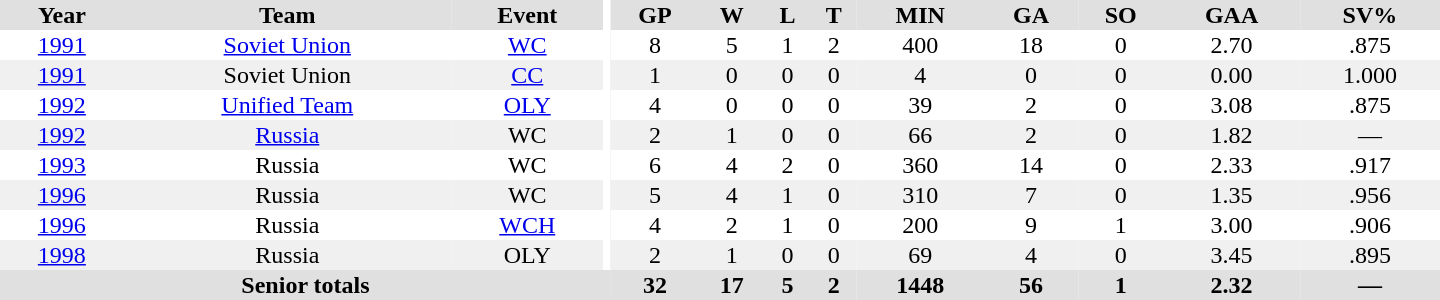<table border="0" cellpadding="1" cellspacing="0" ID="Table3" style="text-align:center; width:60em">
<tr ALIGN="center" bgcolor="#e0e0e0">
<th>Year</th>
<th>Team</th>
<th>Event</th>
<th rowspan="99" bgcolor="#ffffff"></th>
<th>GP</th>
<th>W</th>
<th>L</th>
<th>T</th>
<th>MIN</th>
<th>GA</th>
<th>SO</th>
<th>GAA</th>
<th>SV%</th>
</tr>
<tr>
<td><a href='#'>1991</a></td>
<td><a href='#'>Soviet Union</a></td>
<td><a href='#'>WC</a></td>
<td>8</td>
<td>5</td>
<td>1</td>
<td>2</td>
<td>400</td>
<td>18</td>
<td>0</td>
<td>2.70</td>
<td>.875</td>
</tr>
<tr bgcolor="#f0f0f0">
<td><a href='#'>1991</a></td>
<td>Soviet Union</td>
<td><a href='#'>CC</a></td>
<td>1</td>
<td>0</td>
<td>0</td>
<td>0</td>
<td>4</td>
<td>0</td>
<td>0</td>
<td>0.00</td>
<td>1.000</td>
</tr>
<tr>
<td><a href='#'>1992</a></td>
<td><a href='#'>Unified Team</a></td>
<td><a href='#'>OLY</a></td>
<td>4</td>
<td>0</td>
<td>0</td>
<td>0</td>
<td>39</td>
<td>2</td>
<td>0</td>
<td>3.08</td>
<td>.875</td>
</tr>
<tr bgcolor="#f0f0f0">
<td><a href='#'>1992</a></td>
<td><a href='#'>Russia</a></td>
<td>WC</td>
<td>2</td>
<td>1</td>
<td>0</td>
<td>0</td>
<td>66</td>
<td>2</td>
<td>0</td>
<td>1.82</td>
<td>—</td>
</tr>
<tr>
<td><a href='#'>1993</a></td>
<td>Russia</td>
<td>WC</td>
<td>6</td>
<td>4</td>
<td>2</td>
<td>0</td>
<td>360</td>
<td>14</td>
<td>0</td>
<td>2.33</td>
<td>.917</td>
</tr>
<tr bgcolor="#f0f0f0">
<td><a href='#'>1996</a></td>
<td>Russia</td>
<td>WC</td>
<td>5</td>
<td>4</td>
<td>1</td>
<td>0</td>
<td>310</td>
<td>7</td>
<td>0</td>
<td>1.35</td>
<td>.956</td>
</tr>
<tr>
<td><a href='#'>1996</a></td>
<td>Russia</td>
<td><a href='#'>WCH</a></td>
<td>4</td>
<td>2</td>
<td>1</td>
<td>0</td>
<td>200</td>
<td>9</td>
<td>1</td>
<td>3.00</td>
<td>.906</td>
</tr>
<tr bgcolor="#f0f0f0">
<td><a href='#'>1998</a></td>
<td>Russia</td>
<td>OLY</td>
<td>2</td>
<td>1</td>
<td>0</td>
<td>0</td>
<td>69</td>
<td>4</td>
<td>0</td>
<td>3.45</td>
<td>.895</td>
</tr>
<tr bgcolor="#e0e0e0">
<th colspan=4>Senior totals</th>
<th>32</th>
<th>17</th>
<th>5</th>
<th>2</th>
<th>1448</th>
<th>56</th>
<th>1</th>
<th>2.32</th>
<th>—</th>
</tr>
</table>
